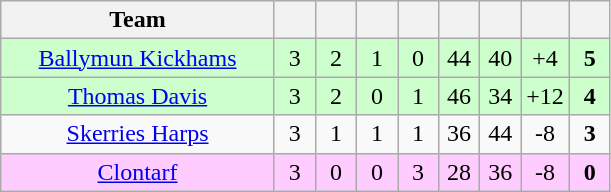<table class="wikitable" style="text-align:center">
<tr>
<th style="width:175px;">Team</th>
<th width="20"></th>
<th width="20"></th>
<th width="20"></th>
<th width="20"></th>
<th width="20"></th>
<th width="20"></th>
<th width="20"></th>
<th width="20"></th>
</tr>
<tr style="background:#cfc;">
<td><a href='#'>Ballymun Kickhams</a></td>
<td>3</td>
<td>2</td>
<td>1</td>
<td>0</td>
<td>44</td>
<td>40</td>
<td>+4</td>
<td><strong>5</strong></td>
</tr>
<tr style="background:#cfc;">
<td><a href='#'>Thomas Davis</a></td>
<td>3</td>
<td>2</td>
<td>0</td>
<td>1</td>
<td>46</td>
<td>34</td>
<td>+12</td>
<td><strong>4</strong></td>
</tr>
<tr>
<td><a href='#'>Skerries Harps</a></td>
<td>3</td>
<td>1</td>
<td>1</td>
<td>1</td>
<td>36</td>
<td>44</td>
<td>-8</td>
<td><strong>3</strong></td>
</tr>
<tr style="background:#fcf;">
<td><a href='#'>Clontarf</a></td>
<td>3</td>
<td>0</td>
<td>0</td>
<td>3</td>
<td>28</td>
<td>36</td>
<td>-8</td>
<td><strong>0</strong></td>
</tr>
</table>
